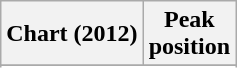<table class="wikitable sortable plainrowheaders">
<tr>
<th>Chart (2012)</th>
<th>Peak<br>position</th>
</tr>
<tr>
</tr>
<tr>
</tr>
<tr>
</tr>
</table>
